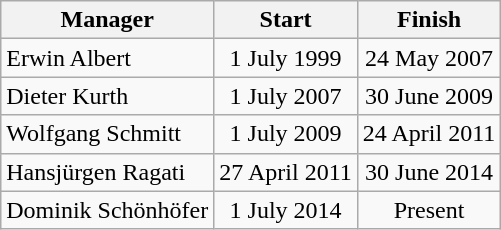<table class="wikitable">
<tr>
<th>Manager</th>
<th>Start</th>
<th>Finish</th>
</tr>
<tr align="center">
<td align="left">Erwin Albert</td>
<td>1 July 1999</td>
<td>24 May 2007</td>
</tr>
<tr align="center">
<td align="left">Dieter Kurth</td>
<td>1 July 2007</td>
<td>30 June 2009</td>
</tr>
<tr align="center">
<td align="left">Wolfgang Schmitt</td>
<td>1 July 2009</td>
<td>24 April 2011</td>
</tr>
<tr align="center">
<td align="left">Hansjürgen Ragati</td>
<td>27 April 2011</td>
<td>30 June 2014</td>
</tr>
<tr align="center">
<td align="left">Dominik Schönhöfer</td>
<td>1 July 2014</td>
<td>Present</td>
</tr>
</table>
